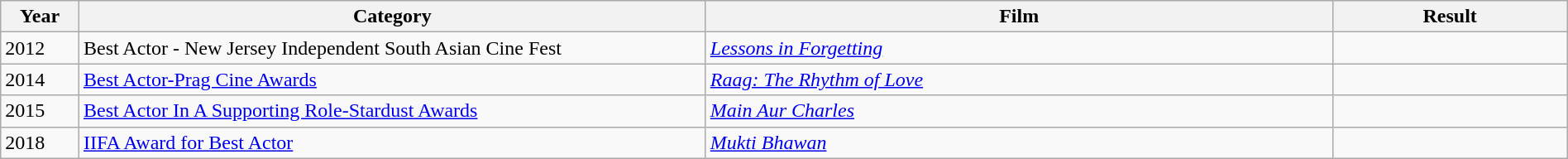<table class="wikitable" style="width:100%;">
<tr>
<th width=5%>Year</th>
<th style="width:40%;">Category</th>
<th style="width:40%;">Film</th>
<th style="width:15%;">Result</th>
</tr>
<tr>
<td>2012</td>
<td>Best Actor - New Jersey Independent South Asian Cine Fest</td>
<td><em><a href='#'>Lessons in Forgetting</a></em></td>
<td></td>
</tr>
<tr>
<td>2014</td>
<td><a href='#'>Best Actor-Prag Cine Awards</a></td>
<td><em><a href='#'>Raag: The Rhythm of Love</a></em></td>
<td></td>
</tr>
<tr>
<td>2015</td>
<td><a href='#'>Best Actor In A Supporting Role-Stardust Awards</a></td>
<td><em><a href='#'>Main Aur Charles</a></em></td>
<td></td>
</tr>
<tr>
<td>2018</td>
<td><a href='#'>IIFA Award for Best Actor</a></td>
<td><em><a href='#'>Mukti Bhawan</a></em></td>
<td></td>
</tr>
</table>
